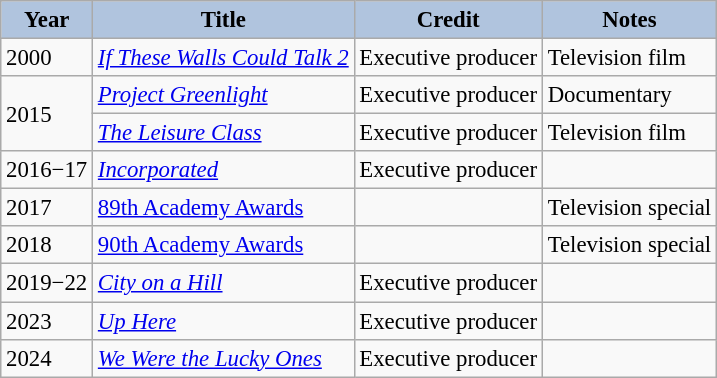<table class="wikitable" style="font-size:95%;">
<tr>
<th style="background:#B0C4DE;">Year</th>
<th style="background:#B0C4DE;">Title</th>
<th style="background:#B0C4DE;">Credit</th>
<th style="background:#B0C4DE;">Notes</th>
</tr>
<tr>
<td>2000</td>
<td><em><a href='#'>If These Walls Could Talk 2</a></em></td>
<td>Executive producer</td>
<td>Television film</td>
</tr>
<tr>
<td rowspan=2>2015</td>
<td><em><a href='#'>Project Greenlight</a></em></td>
<td>Executive producer</td>
<td>Documentary</td>
</tr>
<tr>
<td><em><a href='#'>The Leisure Class</a></em></td>
<td>Executive producer</td>
<td>Television film</td>
</tr>
<tr>
<td>2016−17</td>
<td><em><a href='#'>Incorporated</a></em></td>
<td>Executive producer</td>
<td></td>
</tr>
<tr>
<td>2017</td>
<td><a href='#'>89th Academy Awards</a></td>
<td></td>
<td>Television special</td>
</tr>
<tr>
<td>2018</td>
<td><a href='#'>90th Academy Awards</a></td>
<td></td>
<td>Television special</td>
</tr>
<tr>
<td>2019−22</td>
<td><em><a href='#'>City on a Hill</a></em></td>
<td>Executive producer</td>
<td></td>
</tr>
<tr>
<td>2023</td>
<td><em><a href='#'>Up Here</a></em></td>
<td>Executive producer</td>
<td></td>
</tr>
<tr>
<td>2024</td>
<td><em><a href='#'>We Were the Lucky Ones</a></em></td>
<td>Executive producer</td>
<td></td>
</tr>
</table>
